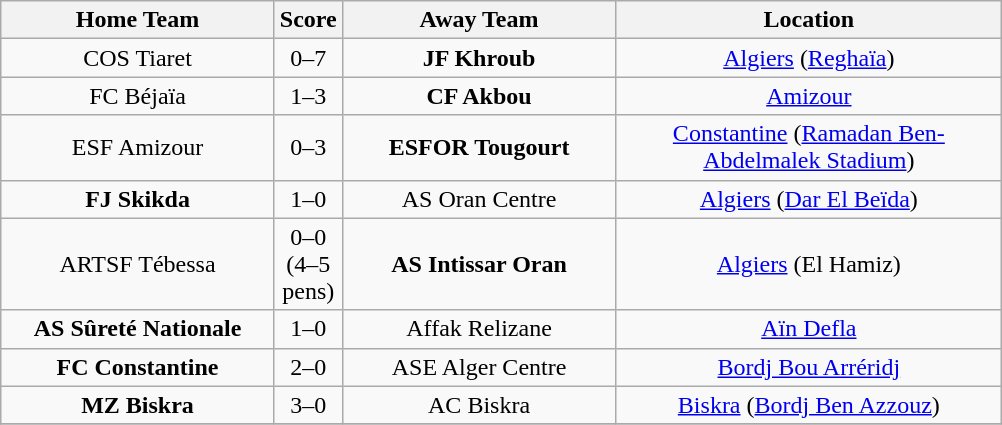<table class="wikitable" style="text-align:center;">
<tr>
<th width=175>Home Team</th>
<th width=20>Score</th>
<th width=175>Away Team</th>
<th width=250>Location</th>
</tr>
<tr>
<td>COS Tiaret</td>
<td>0–7</td>
<td><strong>JF Khroub</strong></td>
<td><a href='#'>Algiers</a> (<a href='#'>Reghaïa</a>)</td>
</tr>
<tr>
<td>FC Béjaïa</td>
<td>1–3</td>
<td><strong>CF Akbou</strong></td>
<td><a href='#'>Amizour</a></td>
</tr>
<tr>
<td>ESF Amizour</td>
<td>0–3</td>
<td><strong>ESFOR Tougourt</strong></td>
<td><a href='#'>Constantine</a> (<a href='#'>Ramadan Ben-Abdelmalek Stadium</a>)</td>
</tr>
<tr>
<td><strong>FJ Skikda</strong></td>
<td>1–0</td>
<td>AS Oran Centre</td>
<td><a href='#'>Algiers</a> (<a href='#'>Dar El Beïda</a>)</td>
</tr>
<tr>
<td>ARTSF Tébessa</td>
<td>0–0 (4–5 pens)</td>
<td><strong>AS Intissar Oran</strong></td>
<td><a href='#'>Algiers</a>  (El Hamiz)</td>
</tr>
<tr>
<td><strong>AS Sûreté Nationale</strong></td>
<td>1–0</td>
<td>Affak Relizane</td>
<td><a href='#'>Aïn Defla</a></td>
</tr>
<tr>
<td><strong>FC Constantine</strong></td>
<td>2–0</td>
<td>ASE Alger Centre</td>
<td><a href='#'>Bordj Bou Arréridj</a></td>
</tr>
<tr>
<td><strong>MZ Biskra</strong></td>
<td>3–0</td>
<td>AC Biskra</td>
<td><a href='#'>Biskra</a> (<a href='#'>Bordj Ben Azzouz</a>)</td>
</tr>
<tr>
</tr>
</table>
